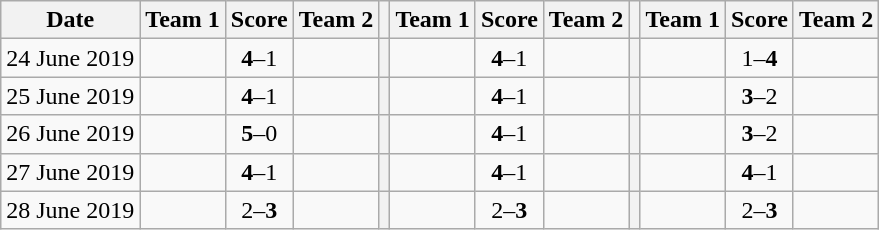<table class="wikitable">
<tr>
<th>Date</th>
<th>Team 1</th>
<th>Score</th>
<th>Team 2</th>
<th></th>
<th>Team 1</th>
<th>Score</th>
<th>Team 2</th>
<th></th>
<th>Team 1</th>
<th>Score</th>
<th>Team 2</th>
</tr>
<tr>
<td>24 June 2019</td>
<td><strong></strong></td>
<td align="center"><strong>4</strong>–1</td>
<td></td>
<th></th>
<td><strong></strong></td>
<td align="center"><strong>4</strong>–1</td>
<td></td>
<th></th>
<td></td>
<td align="center">1–<strong>4</strong></td>
<td><strong></strong></td>
</tr>
<tr>
<td>25 June 2019</td>
<td><strong></strong></td>
<td align="center"><strong>4</strong>–1</td>
<td></td>
<th></th>
<td><strong></strong></td>
<td align="center"><strong>4</strong>–1</td>
<td></td>
<th></th>
<td><strong></strong></td>
<td align="center"><strong>3</strong>–2</td>
<td></td>
</tr>
<tr>
<td>26 June 2019</td>
<td><strong></strong></td>
<td align="center"><strong>5</strong>–0</td>
<td></td>
<th></th>
<td><strong></strong></td>
<td align="center"><strong>4</strong>–1</td>
<td></td>
<th></th>
<td><strong></strong></td>
<td align="center"><strong>3</strong>–2</td>
<td></td>
</tr>
<tr>
<td>27 June 2019</td>
<td><strong></strong></td>
<td align="center"><strong>4</strong>–1</td>
<td></td>
<th></th>
<td><strong></strong></td>
<td align="center"><strong>4</strong>–1</td>
<td></td>
<th></th>
<td><strong></strong></td>
<td align="center"><strong>4</strong>–1</td>
<td></td>
</tr>
<tr>
<td>28 June 2019</td>
<td></td>
<td align="center">2–<strong>3</strong></td>
<td><strong></strong></td>
<th></th>
<td></td>
<td align="center">2–<strong>3</strong></td>
<td><strong></strong></td>
<th></th>
<td></td>
<td align="center">2–<strong>3</strong></td>
<td><strong></strong></td>
</tr>
</table>
